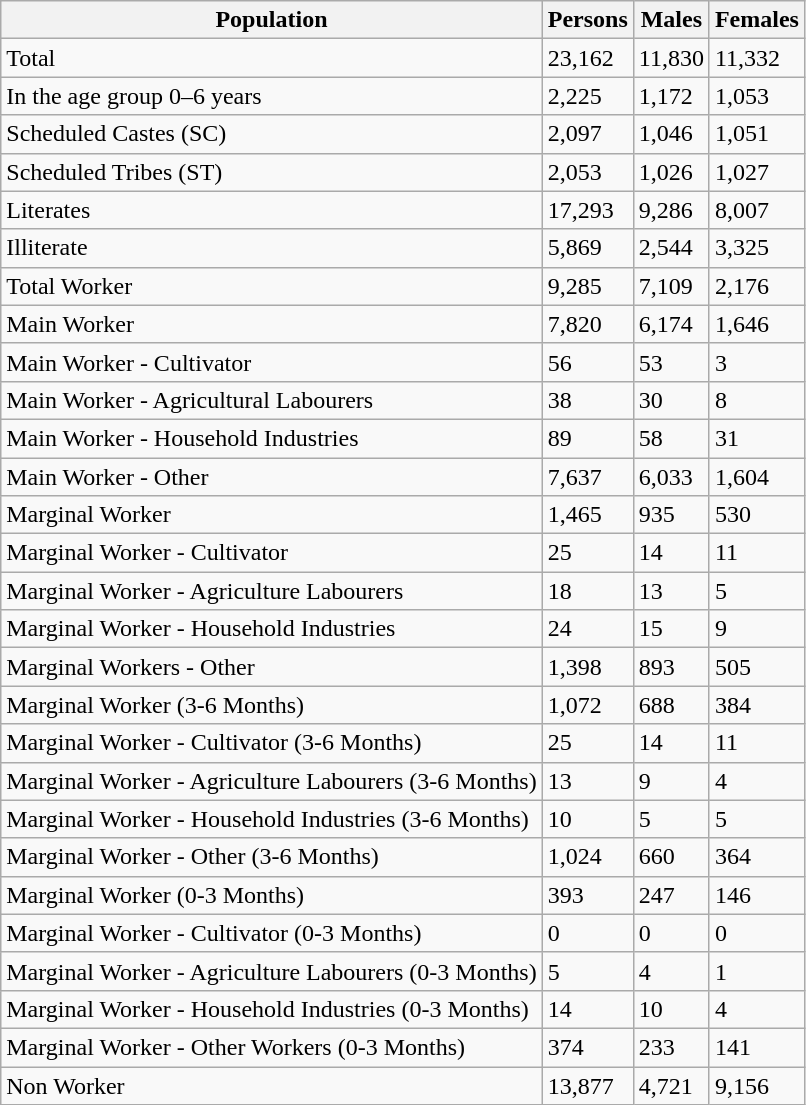<table class="wikitable">
<tr>
<th>Population</th>
<th>Persons</th>
<th>Males</th>
<th>Females</th>
</tr>
<tr>
<td>Total</td>
<td>23,162</td>
<td>11,830</td>
<td>11,332</td>
</tr>
<tr>
<td>In the age group 0–6 years</td>
<td>2,225</td>
<td>1,172</td>
<td>1,053</td>
</tr>
<tr>
<td>Scheduled Castes (SC)</td>
<td>2,097</td>
<td>1,046</td>
<td>1,051</td>
</tr>
<tr>
<td>Scheduled Tribes (ST)</td>
<td>2,053</td>
<td>1,026</td>
<td>1,027</td>
</tr>
<tr>
<td>Literates</td>
<td>17,293</td>
<td>9,286</td>
<td>8,007</td>
</tr>
<tr>
<td>Illiterate</td>
<td>5,869</td>
<td>2,544</td>
<td>3,325</td>
</tr>
<tr>
<td>Total Worker</td>
<td>9,285</td>
<td>7,109</td>
<td>2,176</td>
</tr>
<tr>
<td>Main Worker</td>
<td>7,820</td>
<td>6,174</td>
<td>1,646</td>
</tr>
<tr>
<td>Main Worker - Cultivator</td>
<td>56</td>
<td>53</td>
<td>3</td>
</tr>
<tr>
<td>Main Worker - Agricultural Labourers</td>
<td>38</td>
<td>30</td>
<td>8</td>
</tr>
<tr>
<td>Main Worker - Household Industries</td>
<td>89</td>
<td>58</td>
<td>31</td>
</tr>
<tr>
<td>Main Worker - Other</td>
<td>7,637</td>
<td>6,033</td>
<td>1,604</td>
</tr>
<tr>
<td>Marginal Worker</td>
<td>1,465</td>
<td>935</td>
<td>530</td>
</tr>
<tr>
<td>Marginal Worker - Cultivator</td>
<td>25</td>
<td>14</td>
<td>11</td>
</tr>
<tr>
<td>Marginal Worker - Agriculture Labourers</td>
<td>18</td>
<td>13</td>
<td>5</td>
</tr>
<tr>
<td>Marginal Worker - Household Industries</td>
<td>24</td>
<td>15</td>
<td>9</td>
</tr>
<tr>
<td>Marginal Workers - Other</td>
<td>1,398</td>
<td>893</td>
<td>505</td>
</tr>
<tr>
<td>Marginal Worker (3-6 Months)</td>
<td>1,072</td>
<td>688</td>
<td>384</td>
</tr>
<tr>
<td>Marginal Worker - Cultivator (3-6 Months)</td>
<td>25</td>
<td>14</td>
<td>11</td>
</tr>
<tr>
<td>Marginal Worker - Agriculture Labourers (3-6 Months)</td>
<td>13</td>
<td>9</td>
<td>4</td>
</tr>
<tr>
<td>Marginal Worker - Household Industries (3-6 Months)</td>
<td>10</td>
<td>5</td>
<td>5</td>
</tr>
<tr>
<td>Marginal Worker - Other (3-6 Months)</td>
<td>1,024</td>
<td>660</td>
<td>364</td>
</tr>
<tr>
<td>Marginal Worker (0-3 Months)</td>
<td>393</td>
<td>247</td>
<td>146</td>
</tr>
<tr>
<td>Marginal Worker - Cultivator (0-3 Months)</td>
<td>0</td>
<td>0</td>
<td>0</td>
</tr>
<tr>
<td>Marginal Worker - Agriculture Labourers (0-3 Months)</td>
<td>5</td>
<td>4</td>
<td>1</td>
</tr>
<tr>
<td>Marginal Worker - Household Industries (0-3 Months)</td>
<td>14</td>
<td>10</td>
<td>4</td>
</tr>
<tr>
<td>Marginal Worker - Other Workers (0-3 Months)</td>
<td>374</td>
<td>233</td>
<td>141</td>
</tr>
<tr>
<td>Non Worker</td>
<td>13,877</td>
<td>4,721</td>
<td>9,156</td>
</tr>
</table>
